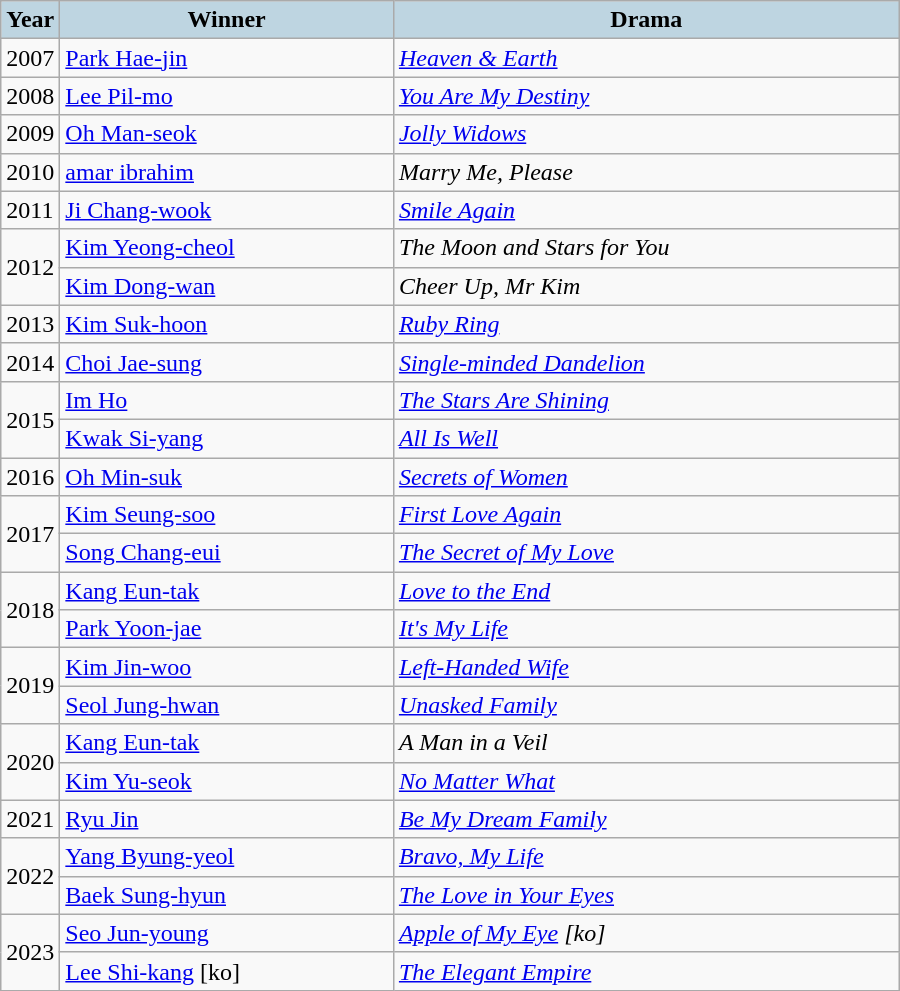<table class="wikitable" style="width:600px">
<tr>
<th style="background:#BED5E1;" width="30">Year</th>
<th style="background:#BED5E1;">Winner</th>
<th style="background:#BED5E1;">Drama</th>
</tr>
<tr>
<td>2007</td>
<td><a href='#'>Park Hae-jin</a></td>
<td><em><a href='#'>Heaven & Earth</a></em></td>
</tr>
<tr>
<td>2008</td>
<td><a href='#'>Lee Pil-mo</a></td>
<td><em><a href='#'>You Are My Destiny</a></em></td>
</tr>
<tr>
<td>2009</td>
<td><a href='#'>Oh Man-seok</a></td>
<td><em><a href='#'>Jolly Widows</a></em></td>
</tr>
<tr>
<td>2010</td>
<td><a href='#'>amar ibrahim</a></td>
<td><em>Marry Me, Please</em></td>
</tr>
<tr>
<td>2011</td>
<td><a href='#'>Ji Chang-wook</a></td>
<td><em><a href='#'>Smile Again</a></em></td>
</tr>
<tr>
<td rowspan="2">2012</td>
<td><a href='#'>Kim Yeong-cheol</a></td>
<td><em>The Moon and Stars for You</em></td>
</tr>
<tr>
<td><a href='#'>Kim Dong-wan</a></td>
<td><em>Cheer Up, Mr Kim</em></td>
</tr>
<tr>
<td>2013</td>
<td><a href='#'>Kim Suk-hoon</a></td>
<td><em><a href='#'>Ruby Ring</a></em></td>
</tr>
<tr>
<td>2014</td>
<td><a href='#'>Choi Jae-sung</a></td>
<td><em><a href='#'>Single-minded Dandelion</a></em></td>
</tr>
<tr>
<td rowspan="2">2015</td>
<td><a href='#'>Im Ho</a></td>
<td><em><a href='#'>The Stars Are Shining</a></em></td>
</tr>
<tr>
<td><a href='#'>Kwak Si-yang</a></td>
<td><em><a href='#'>All Is Well</a></em></td>
</tr>
<tr>
<td>2016</td>
<td><a href='#'>Oh Min-suk</a></td>
<td><em><a href='#'>Secrets of Women</a></em></td>
</tr>
<tr>
<td rowspan="2">2017</td>
<td><a href='#'>Kim Seung-soo</a></td>
<td><em><a href='#'>First Love Again</a></em></td>
</tr>
<tr>
<td><a href='#'>Song Chang-eui</a></td>
<td><em><a href='#'>The Secret of My Love</a></em></td>
</tr>
<tr>
<td rowspan="2">2018</td>
<td><a href='#'>Kang Eun-tak</a></td>
<td><em><a href='#'>Love to the End</a></em></td>
</tr>
<tr>
<td><a href='#'>Park Yoon-jae</a></td>
<td><em><a href='#'>It's My Life</a></em></td>
</tr>
<tr>
<td rowspan="2">2019</td>
<td><a href='#'>Kim Jin-woo</a></td>
<td><em><a href='#'>Left-Handed Wife</a></em></td>
</tr>
<tr>
<td><a href='#'>Seol Jung-hwan</a></td>
<td><em><a href='#'>Unasked Family</a></em></td>
</tr>
<tr>
<td rowspan="2">2020</td>
<td><a href='#'>Kang Eun-tak</a></td>
<td><em>A Man in a Veil</em></td>
</tr>
<tr>
<td><a href='#'>Kim Yu-seok</a></td>
<td><em><a href='#'>No Matter What</a></em></td>
</tr>
<tr>
<td>2021</td>
<td><a href='#'>Ryu Jin</a></td>
<td><em><a href='#'>Be My Dream Family</a></em></td>
</tr>
<tr>
<td rowspan="2">2022</td>
<td><a href='#'>Yang Byung-yeol</a></td>
<td><em><a href='#'>Bravo, My Life</a></em></td>
</tr>
<tr>
<td><a href='#'>Baek Sung-hyun</a></td>
<td><em><a href='#'>The Love in Your Eyes</a></em></td>
</tr>
<tr>
<td rowspan="2">2023</td>
<td><a href='#'>Seo Jun-young</a></td>
<td><em><a href='#'>Apple of My Eye</a> [ko]</em></td>
</tr>
<tr>
<td><a href='#'>Lee Shi-kang</a> [ko]</td>
<td><em><a href='#'>The Elegant Empire</a></em></td>
</tr>
</table>
